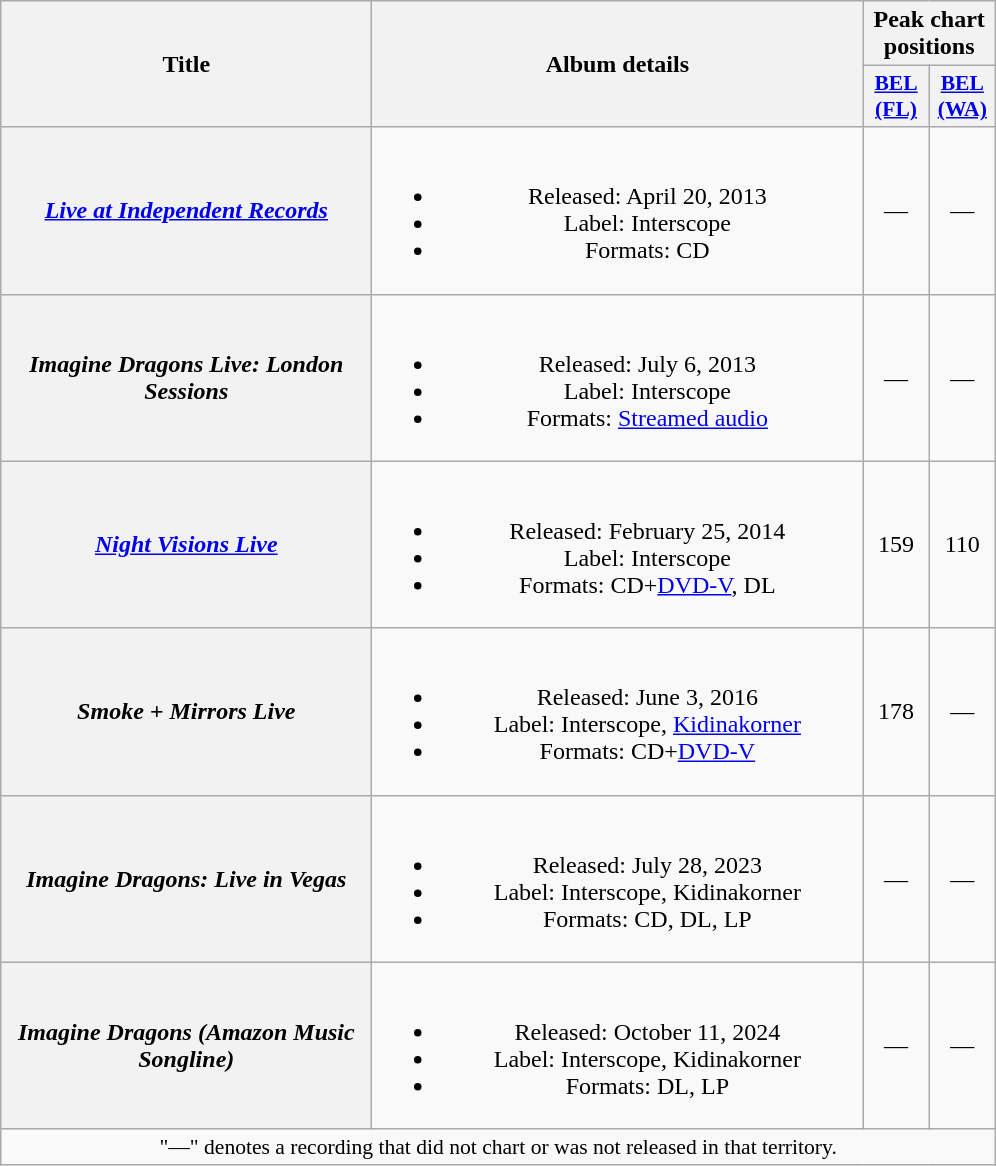<table class="wikitable plainrowheaders" style="text-align:center;">
<tr>
<th scope="col" rowspan="2" style="width:15em;">Title</th>
<th scope="col" rowspan="2" style="width:20em;">Album details</th>
<th scope="col" colspan="2">Peak chart positions</th>
</tr>
<tr>
<th scope="col" style="width:2.6em;font-size:90%;"><a href='#'>BEL<br>(FL)</a><br></th>
<th scope="col" style="width:2.6em;font-size:90%;"><a href='#'>BEL<br>(WA)</a><br></th>
</tr>
<tr>
<th scope="row"><em><a href='#'>Live at Independent Records</a></em></th>
<td><br><ul><li>Released: April 20, 2013 </li><li>Label: Interscope</li><li>Formats: CD</li></ul></td>
<td>—</td>
<td>—</td>
</tr>
<tr>
<th scope="row"><em>Imagine Dragons Live: London Sessions</em></th>
<td><br><ul><li>Released: July 6, 2013 </li><li>Label: Interscope</li><li>Formats: <a href='#'>Streamed audio</a></li></ul></td>
<td>—</td>
<td>—</td>
</tr>
<tr>
<th scope="row"><em><a href='#'>Night Visions Live</a></em></th>
<td><br><ul><li>Released: February 25, 2014 </li><li>Label: Interscope</li><li>Formats: CD+<a href='#'>DVD-V</a>, DL</li></ul></td>
<td>159</td>
<td>110</td>
</tr>
<tr>
<th scope="row"><em>Smoke + Mirrors Live</em></th>
<td><br><ul><li>Released: June 3, 2016</li><li>Label: Interscope, <a href='#'>Kidinakorner</a></li><li>Formats: CD+<a href='#'>DVD-V</a></li></ul></td>
<td>178</td>
<td>—</td>
</tr>
<tr>
<th scope="row"><em>Imagine Dragons: Live in Vegas</em></th>
<td><br><ul><li>Released: July 28, 2023</li><li>Label: Interscope, Kidinakorner</li><li>Formats: CD, DL, LP</li></ul></td>
<td>—</td>
<td>—</td>
</tr>
<tr>
<th scope="row"><em>Imagine Dragons (Amazon Music Songline)</em></th>
<td><br><ul><li>Released: October 11, 2024</li><li>Label: Interscope, Kidinakorner</li><li>Formats: DL, LP</li></ul></td>
<td>—</td>
<td>—</td>
</tr>
<tr>
<td colspan="4" style="font-size:90%">"—" denotes a recording that did not chart or was not released in that territory.</td>
</tr>
</table>
